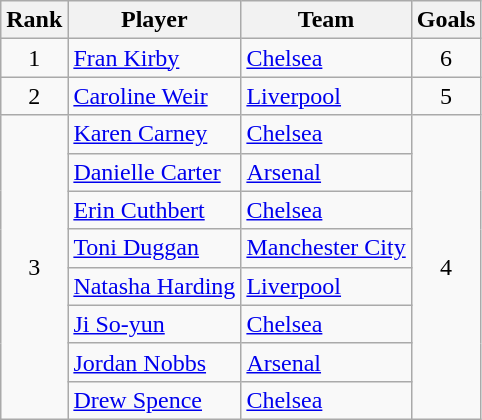<table class="wikitable" style="text-align:center">
<tr>
<th>Rank</th>
<th>Player</th>
<th>Team</th>
<th>Goals</th>
</tr>
<tr>
<td>1</td>
<td align="left"> <a href='#'>Fran Kirby</a></td>
<td align="left"><a href='#'>Chelsea</a></td>
<td>6</td>
</tr>
<tr>
<td>2</td>
<td align="left"> <a href='#'>Caroline Weir</a></td>
<td align="left"><a href='#'>Liverpool</a></td>
<td>5</td>
</tr>
<tr>
<td rowspan="8">3</td>
<td align="left"> <a href='#'>Karen Carney</a></td>
<td align="left"><a href='#'>Chelsea</a></td>
<td rowspan="8">4</td>
</tr>
<tr>
<td align="left"> <a href='#'>Danielle Carter</a></td>
<td align="left"><a href='#'>Arsenal</a></td>
</tr>
<tr>
<td align="left"> <a href='#'>Erin Cuthbert</a></td>
<td align="left"><a href='#'>Chelsea</a></td>
</tr>
<tr>
<td align="left"> <a href='#'>Toni Duggan</a></td>
<td align="left"><a href='#'>Manchester City</a></td>
</tr>
<tr>
<td align="left"> <a href='#'>Natasha Harding</a></td>
<td align="left"><a href='#'>Liverpool</a></td>
</tr>
<tr>
<td align="left"> <a href='#'>Ji So-yun</a></td>
<td align="left"><a href='#'>Chelsea</a></td>
</tr>
<tr>
<td align="left"> <a href='#'>Jordan Nobbs</a></td>
<td align="left"><a href='#'>Arsenal</a></td>
</tr>
<tr>
<td align="left"> <a href='#'>Drew Spence</a></td>
<td align="left"><a href='#'>Chelsea</a></td>
</tr>
</table>
